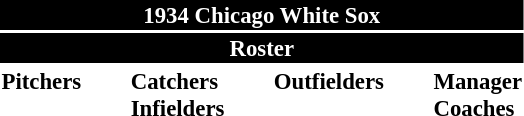<table class="toccolours" style="font-size: 95%;">
<tr>
<th colspan="10" style="background-color: black; color: white; text-align: center;">1934 Chicago White Sox</th>
</tr>
<tr>
<td colspan="10" style="background-color: black; color: white; text-align: center;"><strong>Roster</strong></td>
</tr>
<tr>
<td valign="top"><strong>Pitchers</strong><br>












</td>
<td width="25px"></td>
<td valign="top"><strong>Catchers</strong><br>





<strong>Infielders</strong>








</td>
<td width="25px"></td>
<td valign="top"><strong>Outfielders</strong><br>







</td>
<td width="25px"></td>
<td valign="top"><strong>Manager</strong><br>

<strong>Coaches</strong>
</td>
</tr>
</table>
